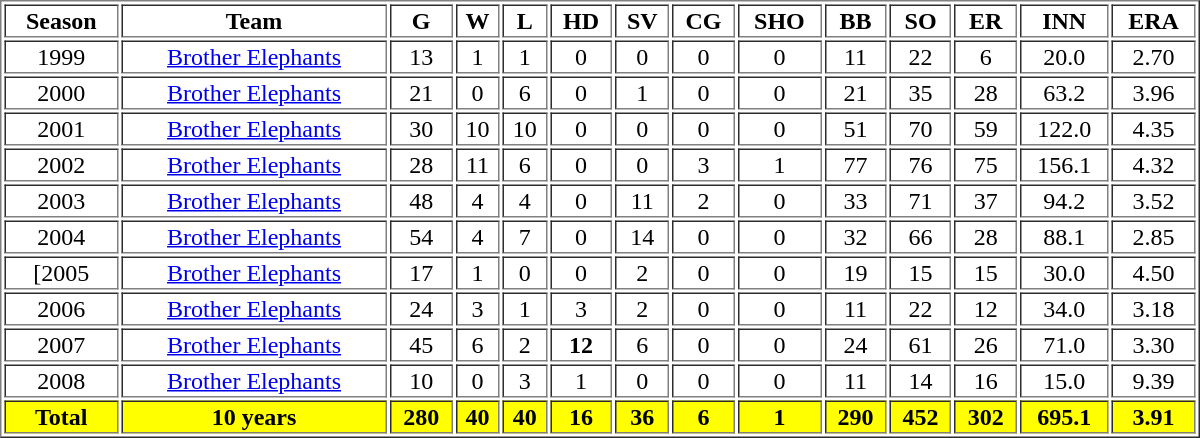<table border=1 width="800px">
<tr align=middle>
<th>Season</th>
<th>Team</th>
<th>G</th>
<th>W</th>
<th>L</th>
<th>HD</th>
<th>SV</th>
<th>CG</th>
<th>SHO</th>
<th>BB</th>
<th>SO</th>
<th>ER</th>
<th>INN</th>
<th>ERA</th>
</tr>
<tr align=middle>
<td>1999</td>
<td><a href='#'>Brother Elephants</a></td>
<td>13</td>
<td>1</td>
<td>1</td>
<td>0</td>
<td>0</td>
<td>0</td>
<td>0</td>
<td>11</td>
<td>22</td>
<td>6</td>
<td>20.0</td>
<td>2.70</td>
</tr>
<tr align=middle>
<td>2000</td>
<td><a href='#'>Brother Elephants</a></td>
<td>21</td>
<td>0</td>
<td>6</td>
<td>0</td>
<td>1</td>
<td>0</td>
<td>0</td>
<td>21</td>
<td>35</td>
<td>28</td>
<td>63.2</td>
<td>3.96</td>
</tr>
<tr align=middle>
<td>2001</td>
<td><a href='#'>Brother Elephants</a></td>
<td>30</td>
<td>10</td>
<td>10</td>
<td>0</td>
<td>0</td>
<td>0</td>
<td>0</td>
<td>51</td>
<td>70</td>
<td>59</td>
<td>122.0</td>
<td>4.35</td>
</tr>
<tr align=middle>
<td>2002</td>
<td><a href='#'>Brother Elephants</a></td>
<td>28</td>
<td>11</td>
<td>6</td>
<td>0</td>
<td>0</td>
<td>3</td>
<td>1</td>
<td>77</td>
<td>76</td>
<td>75</td>
<td>156.1</td>
<td>4.32</td>
</tr>
<tr align=middle>
<td>2003</td>
<td><a href='#'>Brother Elephants</a></td>
<td>48</td>
<td>4</td>
<td>4</td>
<td>0</td>
<td>11</td>
<td>2</td>
<td>0</td>
<td>33</td>
<td>71</td>
<td>37</td>
<td>94.2</td>
<td>3.52</td>
</tr>
<tr align=middle>
<td>2004</td>
<td><a href='#'>Brother Elephants</a></td>
<td>54</td>
<td>4</td>
<td>7</td>
<td>0</td>
<td>14</td>
<td>0</td>
<td>0</td>
<td>32</td>
<td>66</td>
<td>28</td>
<td>88.1</td>
<td>2.85</td>
</tr>
<tr align=middle>
<td>[2005</td>
<td><a href='#'>Brother Elephants</a></td>
<td>17</td>
<td>1</td>
<td>0</td>
<td>0</td>
<td>2</td>
<td>0</td>
<td>0</td>
<td>19</td>
<td>15</td>
<td>15</td>
<td>30.0</td>
<td>4.50</td>
</tr>
<tr align=middle>
<td>2006</td>
<td><a href='#'>Brother Elephants</a></td>
<td>24</td>
<td>3</td>
<td>1</td>
<td>3</td>
<td>2</td>
<td>0</td>
<td>0</td>
<td>11</td>
<td>22</td>
<td>12</td>
<td>34.0</td>
<td>3.18</td>
</tr>
<tr align=middle>
<td>2007</td>
<td><a href='#'>Brother Elephants</a></td>
<td>45</td>
<td>6</td>
<td>2</td>
<td><strong>12</strong></td>
<td>6</td>
<td>0</td>
<td>0</td>
<td>24</td>
<td>61</td>
<td>26</td>
<td>71.0</td>
<td>3.30</td>
</tr>
<tr align=middle>
<td>2008</td>
<td><a href='#'>Brother Elephants</a></td>
<td>10</td>
<td>0</td>
<td>3</td>
<td>1</td>
<td>0</td>
<td>0</td>
<td>0</td>
<td>11</td>
<td>14</td>
<td>16</td>
<td>15.0</td>
<td>9.39</td>
</tr>
<tr align=middle style="color:black; background-color:yellow">
<th>Total</th>
<th>10 years</th>
<th>280</th>
<th>40</th>
<th>40</th>
<th>16</th>
<th>36</th>
<th>6</th>
<th>1</th>
<th>290</th>
<th>452</th>
<th>302</th>
<th>695.1</th>
<th>3.91</th>
</tr>
</table>
